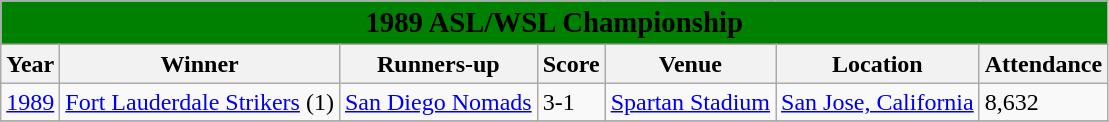<table class="wikitable">
<tr>
<th ! style="background:green" class="unsortable" colspan="7"><span><big> 1989 ASL/WSL Championship </big></span></th>
</tr>
<tr>
<th>Year</th>
<th>Winner</th>
<th>Runners-up</th>
<th>Score</th>
<th>Venue</th>
<th>Location</th>
<th>Attendance</th>
</tr>
<tr>
<td><a href='#'>1989</a></td>
<td><a href='#'>Fort Lauderdale Strikers</a> (1)</td>
<td><a href='#'>San Diego Nomads</a></td>
<td>3-1</td>
<td><a href='#'>Spartan Stadium</a></td>
<td><a href='#'>San Jose, California</a></td>
<td>8,632</td>
</tr>
<tr>
</tr>
</table>
